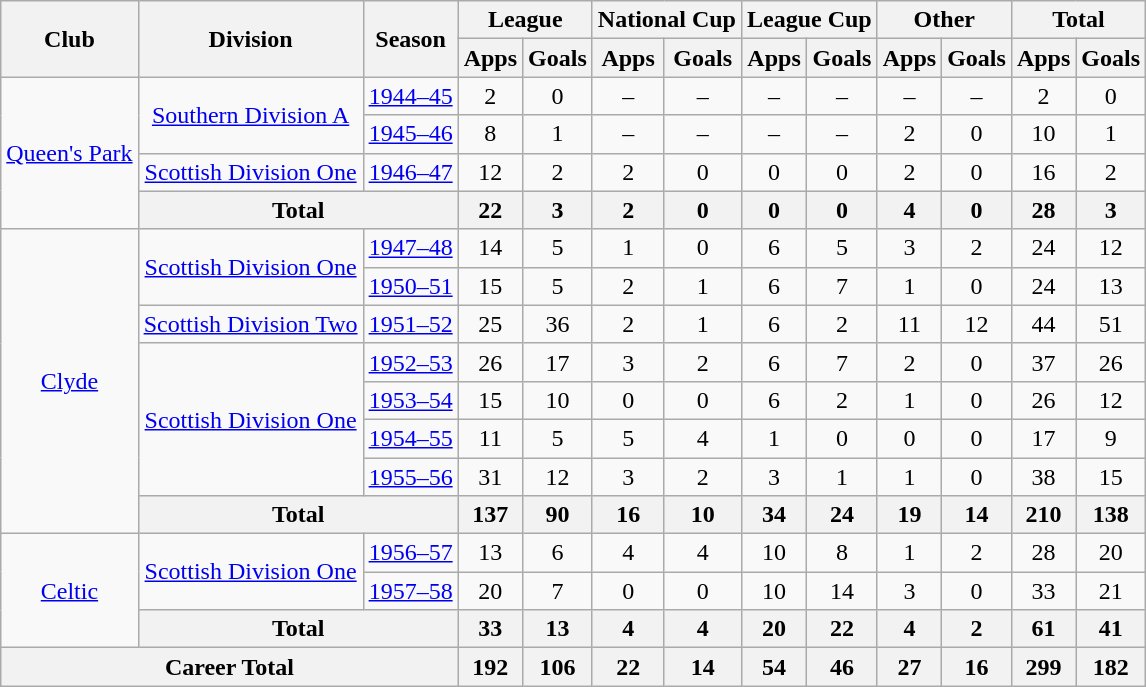<table class="wikitable" style="text-align: center;">
<tr>
<th rowspan="2">Club</th>
<th rowspan="2">Division</th>
<th rowspan="2">Season</th>
<th colspan="2">League</th>
<th colspan="2">National Cup</th>
<th colspan="2">League Cup</th>
<th colspan="2">Other</th>
<th colspan="2">Total</th>
</tr>
<tr>
<th>Apps</th>
<th>Goals</th>
<th>Apps</th>
<th>Goals</th>
<th>Apps</th>
<th>Goals</th>
<th>Apps</th>
<th>Goals</th>
<th>Apps</th>
<th>Goals</th>
</tr>
<tr>
<td rowspan = "4"><a href='#'>Queen's Park</a></td>
<td rowspan = "2"><a href='#'>Southern Division A</a></td>
<td><a href='#'>1944–45</a></td>
<td>2</td>
<td>0</td>
<td>–</td>
<td>–</td>
<td>–</td>
<td>–</td>
<td>–</td>
<td>–</td>
<td>2</td>
<td>0</td>
</tr>
<tr>
<td><a href='#'>1945–46</a></td>
<td>8</td>
<td>1</td>
<td>–</td>
<td>–</td>
<td>–</td>
<td>–</td>
<td>2</td>
<td>0</td>
<td>10</td>
<td>1</td>
</tr>
<tr>
<td><a href='#'>Scottish Division One</a></td>
<td><a href='#'>1946–47</a></td>
<td>12</td>
<td>2</td>
<td>2</td>
<td>0</td>
<td>0</td>
<td>0</td>
<td>2</td>
<td>0</td>
<td>16</td>
<td>2</td>
</tr>
<tr>
<th colspan="2">Total</th>
<th>22</th>
<th>3</th>
<th>2</th>
<th>0</th>
<th>0</th>
<th>0</th>
<th>4</th>
<th>0</th>
<th>28</th>
<th>3</th>
</tr>
<tr>
<td rowspan="8"><a href='#'>Clyde</a></td>
<td rowspan = "2"><a href='#'>Scottish Division One</a></td>
<td><a href='#'>1947–48</a></td>
<td>14</td>
<td>5</td>
<td>1</td>
<td>0</td>
<td>6</td>
<td>5</td>
<td>3</td>
<td>2</td>
<td>24</td>
<td>12</td>
</tr>
<tr>
<td><a href='#'>1950–51</a></td>
<td>15</td>
<td>5</td>
<td>2</td>
<td>1</td>
<td>6</td>
<td>7</td>
<td>1</td>
<td>0</td>
<td>24</td>
<td>13</td>
</tr>
<tr>
<td><a href='#'>Scottish Division Two</a></td>
<td><a href='#'>1951–52</a></td>
<td>25</td>
<td>36</td>
<td>2</td>
<td>1</td>
<td>6</td>
<td>2</td>
<td>11</td>
<td>12</td>
<td>44</td>
<td>51</td>
</tr>
<tr>
<td rowspan = "4"><a href='#'>Scottish Division One</a></td>
<td><a href='#'>1952–53</a></td>
<td>26</td>
<td>17</td>
<td>3</td>
<td>2</td>
<td>6</td>
<td>7</td>
<td>2</td>
<td>0</td>
<td>37</td>
<td>26</td>
</tr>
<tr>
<td><a href='#'>1953–54</a></td>
<td>15</td>
<td>10</td>
<td>0</td>
<td>0</td>
<td>6</td>
<td>2</td>
<td>1</td>
<td>0</td>
<td>26</td>
<td>12</td>
</tr>
<tr>
<td><a href='#'>1954–55</a></td>
<td>11</td>
<td>5</td>
<td>5</td>
<td>4</td>
<td>1</td>
<td>0</td>
<td>0</td>
<td>0</td>
<td>17</td>
<td>9</td>
</tr>
<tr>
<td><a href='#'>1955–56</a></td>
<td>31</td>
<td>12</td>
<td>3</td>
<td>2</td>
<td>3</td>
<td>1</td>
<td>1</td>
<td>0</td>
<td>38</td>
<td>15</td>
</tr>
<tr>
<th colspan="2">Total</th>
<th>137</th>
<th>90</th>
<th>16</th>
<th>10</th>
<th>34</th>
<th>24</th>
<th>19</th>
<th>14</th>
<th>210</th>
<th>138</th>
</tr>
<tr>
<td rowspan="3"><a href='#'>Celtic</a></td>
<td rowspan = "2"><a href='#'>Scottish Division One</a></td>
<td><a href='#'>1956–57</a></td>
<td>13</td>
<td>6</td>
<td>4</td>
<td>4</td>
<td>10</td>
<td>8</td>
<td>1</td>
<td>2</td>
<td>28</td>
<td>20</td>
</tr>
<tr>
<td><a href='#'>1957–58</a></td>
<td>20</td>
<td>7</td>
<td>0</td>
<td>0</td>
<td>10</td>
<td>14</td>
<td>3</td>
<td>0</td>
<td>33</td>
<td>21</td>
</tr>
<tr>
<th colspan="2">Total</th>
<th>33</th>
<th>13</th>
<th>4</th>
<th>4</th>
<th>20</th>
<th>22</th>
<th>4</th>
<th>2</th>
<th>61</th>
<th>41</th>
</tr>
<tr>
<th colspan="3">Career Total</th>
<th>192</th>
<th>106</th>
<th>22</th>
<th>14</th>
<th>54</th>
<th>46</th>
<th>27</th>
<th>16</th>
<th>299</th>
<th>182</th>
</tr>
</table>
